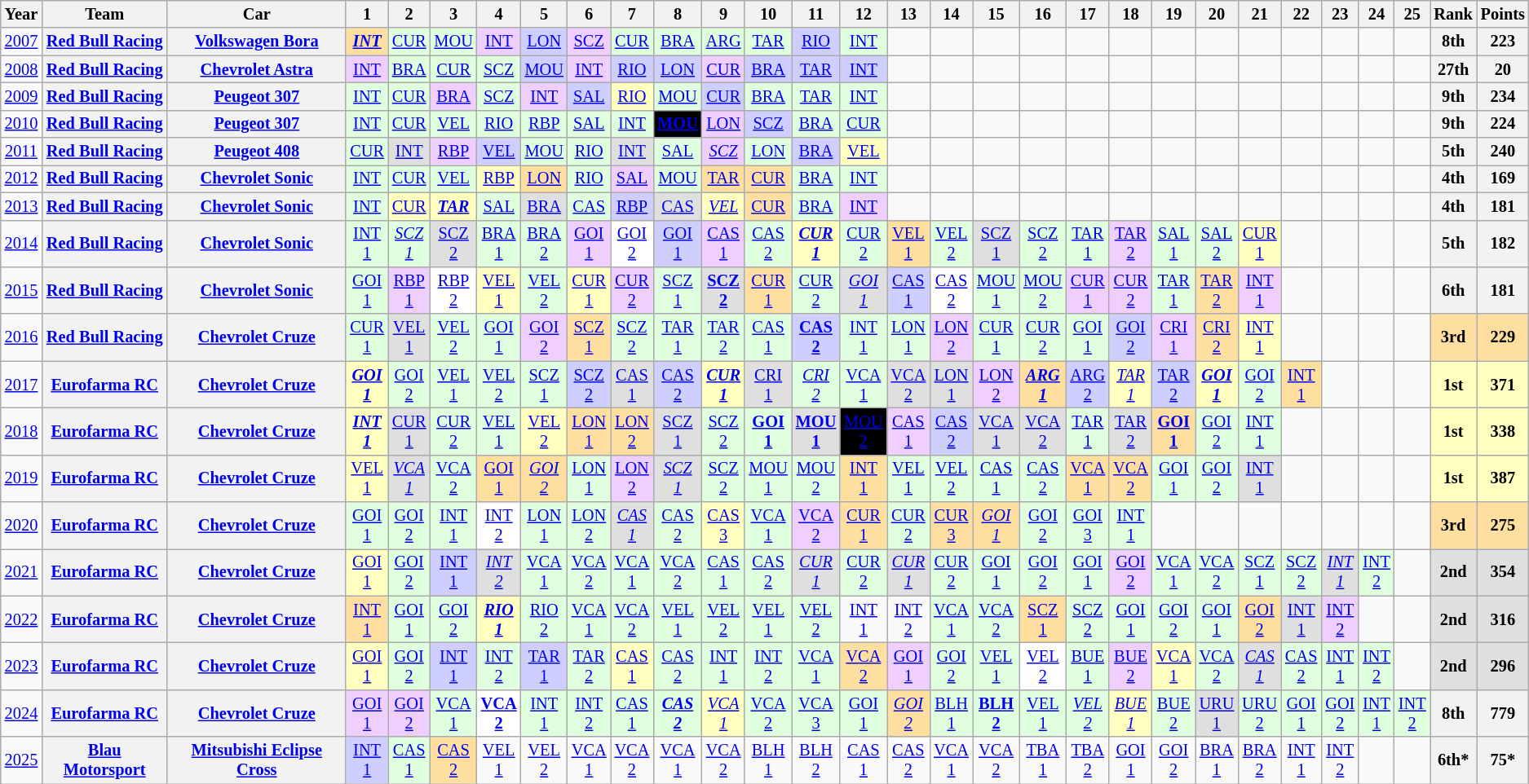<table class="wikitable" style="text-align:center; font-size:85%">
<tr>
<th>Year</th>
<th>Team</th>
<th>Car</th>
<th>1</th>
<th>2</th>
<th>3</th>
<th>4</th>
<th>5</th>
<th>6</th>
<th>7</th>
<th>8</th>
<th>9</th>
<th>10</th>
<th>11</th>
<th>12</th>
<th>13</th>
<th>14</th>
<th>15</th>
<th>16</th>
<th>17</th>
<th>18</th>
<th>19</th>
<th>20</th>
<th>21</th>
<th>22</th>
<th>23</th>
<th>24</th>
<th>25</th>
<th>Rank</th>
<th>Points</th>
</tr>
<tr>
<td><a href='#'>2007</a></td>
<th><a href='#'>Red Bull Racing</a></th>
<th><a href='#'>Volkswagen Bora</a></th>
<td style="background:#FFDF9F;"><a href='#'><strong><em>INT</em></strong></a><br></td>
<td style="background:#dfffdf;"><a href='#'>CUR</a><br></td>
<td style="background:#dfffdf;"><a href='#'>MOU</a><br></td>
<td style="background:#efcfff;"><a href='#'>INT</a><br></td>
<td style="background:#cfcfff;"><a href='#'>LON</a><br></td>
<td style="background:#efcfff;"><a href='#'>SCZ</a><br></td>
<td style="background:#dfffdf;"><a href='#'>CUR</a><br></td>
<td style="background:#dfffdf;"><a href='#'>BRA</a><br></td>
<td style="background:#dfffdf;"><a href='#'>ARG</a><br></td>
<td style="background:#dfffdf;"><a href='#'>TAR</a><br></td>
<td style="background:#cfcfff;"><a href='#'>RIO</a><br></td>
<td style="background:#dfffdf;"><a href='#'>INT</a><br></td>
<td></td>
<td></td>
<td></td>
<td></td>
<td></td>
<td></td>
<td></td>
<td></td>
<td></td>
<td></td>
<td></td>
<td></td>
<td></td>
<th>8th</th>
<th>223</th>
</tr>
<tr>
<td><a href='#'>2008</a></td>
<th><a href='#'>Red Bull Racing</a></th>
<th><a href='#'>Chevrolet Astra</a></th>
<td style="background:#efcfff;"><a href='#'>INT</a><br></td>
<td style="background:#dfffdf;"><a href='#'>BRA</a><br></td>
<td style="background:#dfffdf;"><a href='#'>CUR</a><br></td>
<td style="background:#dfffdf;"><a href='#'>SCZ</a><br></td>
<td style="background:#cfcfff;"><a href='#'>MOU</a><br></td>
<td style="background:#efcfff;"><a href='#'>INT</a><br></td>
<td style="background:#cfcfff;"><a href='#'>RIO</a><br></td>
<td style="background:#cfcfff;"><a href='#'>LON</a><br></td>
<td style="background:#efcfff;"><a href='#'>CUR</a><br></td>
<td style="background:#cfcfff;"><a href='#'>BRA</a><br></td>
<td style="background:#cfcfff;"><a href='#'>TAR</a><br></td>
<td style="background:#cfcfff;"><a href='#'>INT</a><br></td>
<td></td>
<td></td>
<td></td>
<td></td>
<td></td>
<td></td>
<td></td>
<td></td>
<td></td>
<td></td>
<td></td>
<td></td>
<td></td>
<th>27th</th>
<th>20</th>
</tr>
<tr>
<td><a href='#'>2009</a></td>
<th><a href='#'>Red Bull Racing</a></th>
<th><a href='#'>Peugeot 307</a></th>
<td style="background:#dfffdf;"><a href='#'>INT</a><br></td>
<td style="background:#dfffdf;"><a href='#'>CUR</a><br></td>
<td style="background:#efcfff;"><a href='#'>BRA</a><br></td>
<td style="background:#dfffdf;"><a href='#'>SCZ</a><br></td>
<td style="background:#efcfff;"><a href='#'>INT</a><br></td>
<td style="background:#cfcfff;"><a href='#'>SAL</a><br></td>
<td style="background:#ffffbf;"><a href='#'>RIO</a><br></td>
<td style="background:#dfffdf;"><a href='#'>MOU</a><br></td>
<td style="background:#cfcfff;"><a href='#'>CUR</a><br></td>
<td style="background:#dfffdf;"><a href='#'>BRA</a><br></td>
<td style="background:#dfffdf;"><a href='#'>TAR</a><br></td>
<td style="background:#dfffdf;"><a href='#'>INT</a><br></td>
<td></td>
<td></td>
<td></td>
<td></td>
<td></td>
<td></td>
<td></td>
<td></td>
<td></td>
<td></td>
<td></td>
<td></td>
<td></td>
<th>9th</th>
<th>234</th>
</tr>
<tr>
<td><a href='#'>2010</a></td>
<th><a href='#'>Red Bull Racing</a></th>
<th><a href='#'>Peugeot 307</a></th>
<td style="background:#dfffdf;"><a href='#'>INT</a><br></td>
<td style="background:#dfffdf;"><a href='#'>CUR</a><br></td>
<td style="background:#dfffdf;"><a href='#'>VEL</a><br></td>
<td style="background:#dfffdf;"><a href='#'>RIO</a><br></td>
<td style="background:#dfffdf;"><a href='#'>RBP</a><br></td>
<td style="background:#dfffdf;"><a href='#'>SAL</a><br></td>
<td style="background:#dfffdf;"><a href='#'>INT</a><br></td>
<td style="background:black; color:white;"><strong><a href='#'><span>MOU</span></a></strong><br></td>
<td style="background:#efcfff;"><a href='#'>LON</a><br></td>
<td style="background:#cfcfff;"><a href='#'>SCZ</a><br></td>
<td style="background:#dfffdf;"><a href='#'>BRA</a><br></td>
<td style="background:#dfffdf;"><a href='#'>CUR</a><br></td>
<td></td>
<td></td>
<td></td>
<td></td>
<td></td>
<td></td>
<td></td>
<td></td>
<td></td>
<td></td>
<td></td>
<td></td>
<td></td>
<th>9th</th>
<th>224</th>
</tr>
<tr>
<td><a href='#'>2011</a></td>
<th><a href='#'>Red Bull Racing</a></th>
<th><a href='#'>Peugeot 408</a></th>
<td style="background:#dfffdf;"><a href='#'>CUR</a><br></td>
<td style="background:#DFDFDF;"><a href='#'>INT</a><br></td>
<td style="background:#efcfff;"><a href='#'>RBP</a><br></td>
<td style="background:#cfcfff;"><a href='#'>VEL</a><br></td>
<td style="background:#dfffdf;"><a href='#'>MOU</a><br></td>
<td style="background:#dfffdf;"><a href='#'>RIO</a><br></td>
<td style="background:#DFDFDF;"><a href='#'>INT</a><br></td>
<td style="background:#dfffdf;"><a href='#'>SAL</a><br></td>
<td style="background:#efcfff;"><em><a href='#'>SCZ</a></em><br></td>
<td style="background:#DFFFDF;"><a href='#'>LON</a><br></td>
<td style="background:#cfcfff;"><a href='#'>BRA</a><br></td>
<td style="background:#FFFFBF;"><a href='#'>VEL</a><br></td>
<td></td>
<td></td>
<td></td>
<td></td>
<td></td>
<td></td>
<td></td>
<td></td>
<td></td>
<td></td>
<td></td>
<td></td>
<td></td>
<th>5th</th>
<th>240</th>
</tr>
<tr>
<td><a href='#'>2012</a></td>
<th><a href='#'>Red Bull Racing</a></th>
<th><a href='#'>Chevrolet Sonic</a></th>
<td style="background:#dfffdf;"><a href='#'>INT</a><br></td>
<td style="background:#dfffdf;"><a href='#'>CUR</a><br></td>
<td style="background:#dfffdf;"><a href='#'>VEL</a><br></td>
<td style="background:#FFFFBF;"><a href='#'>RBP</a><br></td>
<td style="background:#FFDF9F;"><a href='#'>LON</a><br></td>
<td style="background:#dfffdf;"><a href='#'>RIO</a><br></td>
<td style="background:#efcfff;"><a href='#'>SAL</a><br></td>
<td style="background:#dfffdf;"><a href='#'>MOU</a><br></td>
<td style="background:#FFDF9F;"><a href='#'>TAR</a><br></td>
<td style="background:#FFDF9F;"><a href='#'>CUR</a><br></td>
<td style="background:#dfffdf;"><a href='#'>BRA</a><br></td>
<td style="background:#dfffdf;"><a href='#'>INT</a><br></td>
<td></td>
<td></td>
<td></td>
<td></td>
<td></td>
<td></td>
<td></td>
<td></td>
<td></td>
<td></td>
<td></td>
<td></td>
<td></td>
<th>4th</th>
<th>169</th>
</tr>
<tr>
<td><a href='#'>2013</a></td>
<th><a href='#'>Red Bull Racing</a></th>
<th><a href='#'>Chevrolet Sonic</a></th>
<td style="background:#DFFFDF;"><a href='#'>INT</a><br></td>
<td style="background:#FFFFBF;"><a href='#'>CUR</a><br></td>
<td style="background:#FFFFBF;"><strong><em><a href='#'>TAR</a></em></strong><br></td>
<td style="background:#DFFFDF;"><a href='#'>SAL</a><br></td>
<td style="background:#DFDFDF;"><a href='#'>BRA</a><br></td>
<td style="background:#DFFFDF;"><a href='#'>CAS</a><br></td>
<td style="background:#cfcfff;"><a href='#'>RBP</a><br></td>
<td style="background:#DFDFDF;"><a href='#'>CAS</a><br></td>
<td style="background:#FFFFBF;"><em><a href='#'>VEL</a></em><br></td>
<td style="background:#FFDF9F;"><a href='#'>CUR</a><br></td>
<td style="background:#DFFFDF;"><a href='#'>BRA</a><br></td>
<td style="background:#efcfff;"><a href='#'>INT</a><br></td>
<td></td>
<td></td>
<td></td>
<td></td>
<td></td>
<td></td>
<td></td>
<td></td>
<td></td>
<td></td>
<td></td>
<td></td>
<td></td>
<th>4th</th>
<th>181</th>
</tr>
<tr>
<td><a href='#'>2014</a></td>
<th><a href='#'>Red Bull Racing</a></th>
<th><a href='#'>Chevrolet Sonic</a></th>
<td style="background:#DFFFDF;"><a href='#'>INT<br>1</a><br></td>
<td style="background:#DFFFDF;"><em><a href='#'>SCZ<br>1</a></em><br></td>
<td style="background:#DFDFDF;"><a href='#'>SCZ<br>2</a><br></td>
<td style="background:#DFFFDF;"><a href='#'>BRA<br>1</a><br></td>
<td style="background:#DFFFDF;"><a href='#'>BRA<br>2</a><br></td>
<td style="background:#EFCFFF;"><a href='#'>GOI<br>1</a><br></td>
<td style="background:#FFFFFF;"><a href='#'>GOI<br>2</a><br></td>
<td style="background:#CFCFFF;"><a href='#'>GOI<br>1</a><br></td>
<td style="background:#EFCFFF;"><a href='#'>CAS<br>1</a><br></td>
<td style="background:#DFFFDF;"><a href='#'>CAS<br>2</a><br></td>
<td style="background:#FFFFBF;"><strong><em><a href='#'>CUR<br>1</a></em></strong><br></td>
<td style="background:#DFFFDF;"><a href='#'>CUR<br>2</a><br></td>
<td style="background:#FFDF9F;"><a href='#'>VEL<br>1</a><br></td>
<td style="background:#DFFFDF;"><a href='#'>VEL<br>2</a><br></td>
<td style="background:#DFDFDF;"><a href='#'>SCZ<br>1</a><br></td>
<td style="background:#DFFFDF;"><a href='#'>SCZ<br>2</a><br></td>
<td style="background:#DFFFDF;"><a href='#'>TAR<br>1</a><br></td>
<td style="background:#EFCFFF;"><a href='#'>TAR<br>2</a><br></td>
<td style="background:#DFFFDF;"><a href='#'>SAL<br>1</a><br></td>
<td style="background:#DFFFDF;"><a href='#'>SAL<br>2</a><br></td>
<td style="background:#FFFFBF;"><a href='#'>CUR<br>1</a><br></td>
<td></td>
<td></td>
<td></td>
<td></td>
<th>5th</th>
<th>182</th>
</tr>
<tr>
<td><a href='#'>2015</a></td>
<th><a href='#'>Red Bull Racing</a></th>
<th><a href='#'>Chevrolet Sonic</a></th>
<td style="background:#DFFFDF;"><a href='#'>GOI<br>1</a><br></td>
<td style="background:#EFCFFF;"><a href='#'>RBP<br>1</a><br></td>
<td style="background:#FFFFFF;"><a href='#'>RBP<br>2</a><br></td>
<td style="background:#FFFFBF;"><a href='#'>VEL<br>1</a><br></td>
<td style="background:#DFFFDF;"><a href='#'>VEL<br>2</a><br></td>
<td style="background:#FFFFBF;"><a href='#'>CUR<br>1</a><br></td>
<td style="background:#EFCFFF;"><a href='#'>CUR<br>2</a><br></td>
<td style="background:#DFFFDF;"><a href='#'>SCZ<br>1</a><br></td>
<td style="background:#DFDFDF;"><strong><a href='#'>SCZ<br>2</a></strong><br></td>
<td style="background:#FFDF9F;"><a href='#'>CUR<br>1</a><br></td>
<td style="background:#DFFFDF;"><a href='#'>CUR<br>2</a><br></td>
<td style="background:#DFDFDF;"><em><a href='#'>GOI<br>1</a></em><br></td>
<td style="background:#CFCFFF;"><a href='#'>CAS<br>1</a><br></td>
<td style="background:#FFFFFF;"><a href='#'>CAS<br>2</a><br></td>
<td style="background:#DFFFDF;"><a href='#'>MOU<br>1</a><br></td>
<td style="background:#DFFFDF;"><a href='#'>MOU<br>2</a><br></td>
<td style="background:#EFCFFF;"><a href='#'>CUR<br>1</a><br></td>
<td style="background:#EFCFFF;"><a href='#'>CUR<br>2</a><br></td>
<td style="background:#DFFFDF;"><a href='#'>TAR<br>1</a><br></td>
<td style="background:#FFDF9F;"><a href='#'>TAR<br>2</a><br></td>
<td style="background:#EFCFFF;"><a href='#'>INT<br>1</a><br></td>
<td></td>
<td></td>
<td></td>
<td></td>
<th>6th</th>
<th>181</th>
</tr>
<tr>
<td><a href='#'>2016</a></td>
<th><a href='#'>Red Bull Racing</a></th>
<th><a href='#'>Chevrolet Cruze</a></th>
<td style="background:#DFFFDF;"><a href='#'>CUR<br>1</a><br></td>
<td style="background:#DFDFDF;"><a href='#'>VEL<br>1</a><br></td>
<td style="background:#DFFFDF;"><a href='#'>VEL<br>2</a><br></td>
<td style="background:#DFFFDF;"><a href='#'>GOI<br>1</a><br></td>
<td style="background:#EFCFFF;"><a href='#'>GOI<br>2</a><br></td>
<td style="background:#FFDF9F;"><a href='#'>SCZ<br>1</a><br></td>
<td style="background:#DFFFDF;"><a href='#'>SCZ<br>2</a><br></td>
<td style="background:#DFFFDF;"><a href='#'>TAR<br>1</a><br></td>
<td style="background:#DFFFDF;"><a href='#'>TAR<br>2</a><br></td>
<td style="background:#DFFFDF;"><a href='#'>CAS<br>1</a><br></td>
<td style="background:#CFCFFF;"><strong><a href='#'>CAS<br>2</a></strong><br></td>
<td style="background:#DFFFDF;"><a href='#'>INT<br>1</a><br></td>
<td style="background:#DFFFDF;"><a href='#'>LON<br>1</a><br></td>
<td style="background:#EFCFFF;"><a href='#'>LON<br>2</a><br></td>
<td style="background:#DFFFDF;"><a href='#'>CUR<br>1</a><br></td>
<td style="background:#DFFFDF;"><a href='#'>CUR<br>2</a><br></td>
<td style="background:#DFFFDF;"><a href='#'>GOI<br>1</a><br></td>
<td style="background:#CFCFFF;"><a href='#'>GOI<br>2</a><br></td>
<td style="background:#EFCFFF;"><a href='#'>CRI<br>1</a><br></td>
<td style="background:#FFDF9F;"><a href='#'>CRI<br>2</a><br></td>
<td style="background:#FFFFBF;"><a href='#'>INT<br>1</a><br></td>
<td></td>
<td></td>
<td></td>
<td></td>
<th style="background:#FFDF9F;">3rd</th>
<th style="background:#FFDF9F;">229</th>
</tr>
<tr>
<td><a href='#'>2017</a></td>
<th><a href='#'>Eurofarma RC</a></th>
<th><a href='#'>Chevrolet Cruze</a></th>
<td style="background:#FFFFBF;"><strong><em><a href='#'>GOI<br>1</a></em></strong><br></td>
<td style="background:#DFFFDF;"><a href='#'>GOI<br>2</a><br></td>
<td style="background:#DFFFDF;"><a href='#'>VEL<br>1</a><br></td>
<td style="background:#DFFFDF;"><a href='#'>VEL<br>2</a><br></td>
<td style="background:#DFFFDF;"><a href='#'>SCZ<br>1</a><br></td>
<td style="background:#CFCFFF;"><a href='#'>SCZ<br>2</a><br></td>
<td style="background:#DFDFDF;"><a href='#'>CAS<br>1</a><br></td>
<td style="background:#CFCFFF;"><a href='#'>CAS<br>2</a><br></td>
<td style="background:#FFFFBF;"><strong><em><a href='#'>CUR<br>1</a></em></strong><br></td>
<td style="background:#DFDFDF;"><a href='#'>CRI<br>1</a><br></td>
<td style="background:#DFFFDF;"><em><a href='#'>CRI<br>2</a></em><br></td>
<td style="background:#DFFFDF;"><a href='#'>VCA<br>1</a><br></td>
<td style="background:#DFDFDF;"><a href='#'>VCA<br>2</a><br></td>
<td style="background:#DFDFDF;"><a href='#'>LON<br>1</a><br></td>
<td style="background:#EFCFFF;"><a href='#'>LON<br>2</a><br></td>
<td style="background:#FFDF9F;"><strong><em><a href='#'>ARG<br>1</a></em></strong><br></td>
<td style="background:#CFCFFF;"><a href='#'>ARG<br>2</a><br></td>
<td style="background:#FFFFBF;"><em><a href='#'>TAR<br>1</a></em><br></td>
<td style="background:#CFCFFF;"><a href='#'>TAR<br>2</a><br></td>
<td style="background:#FFFFBF;"><strong><em><a href='#'>GOI<br>1</a></em></strong><br></td>
<td style="background:#DFFFDF;"><a href='#'>GOI<br>2</a><br></td>
<td style="background:#FFDF9F;"><a href='#'>INT<br>1</a><br></td>
<td></td>
<td></td>
<td></td>
<th style="background:#FFFFBF;">1st</th>
<th style="background:#FFFFBF;">371</th>
</tr>
<tr>
<td><a href='#'>2018</a></td>
<th><a href='#'>Eurofarma RC</a></th>
<th><a href='#'>Chevrolet Cruze</a></th>
<td style="background:#FFFFBF;"><strong><em><a href='#'>INT<br>1</a></em></strong><br></td>
<td style="background:#DFDFDF;"><a href='#'>CUR<br>1</a><br></td>
<td style="background:#DFFFDF;"><a href='#'>CUR<br>2</a><br></td>
<td style="background:#DFFFDF;"><a href='#'>VEL<br>1</a><br></td>
<td style="background:#FFFFBF;"><a href='#'>VEL<br>2</a><br></td>
<td style="background:#FFDF9F;"><a href='#'>LON<br>1</a><br></td>
<td style="background:#FFDF9F;"><a href='#'>LON<br>2</a><br></td>
<td style="background:#DFDFDF;"><a href='#'>SCZ<br>1</a><br></td>
<td style="background:#DFFFDF;"><a href='#'>SCZ<br>2</a><br></td>
<td style="background:#DFFFDF;"><strong><a href='#'>GOI<br>1</a></strong><br></td>
<td style="background:#DFDFDF;"><strong><a href='#'>MOU<br>1</a></strong><br></td>
<td style="background:black; color:white;"><a href='#'><span>MOU<br>2</span></a><br></td>
<td style="background:#EFCFFF;"><a href='#'>CAS<br>1</a><br></td>
<td style="background:#CFCFFF;"><a href='#'>CAS<br>2</a><br></td>
<td style="background:#DFDFDF;"><a href='#'>VCA<br>1</a><br></td>
<td style="background:#DFDFDF;"><a href='#'>VCA<br>2</a><br></td>
<td style="background:#DFFFDF;"><a href='#'>TAR<br>1</a><br></td>
<td style="background:#DFDFDF;"><a href='#'>TAR<br>2</a><br></td>
<td style="background:#FFDF9F;"><strong><a href='#'>GOI<br>1</a></strong><br></td>
<td style="background:#DFFFDF;"><a href='#'>GOI<br>2</a><br></td>
<td style="background:#DFFFDF;"><a href='#'>INT<br>1</a><br></td>
<td></td>
<td></td>
<td></td>
<td></td>
<th style="background:#FFFFBF;">1st</th>
<th style="background:#FFFFBF;">338</th>
</tr>
<tr>
<td><a href='#'>2019</a></td>
<th><a href='#'>Eurofarma RC</a></th>
<th><a href='#'>Chevrolet Cruze</a></th>
<td style="background:#FFFFBF;"><a href='#'>VEL<br>1</a><br></td>
<td style="background:#DFDFDF;"><em><a href='#'>VCA<br>1</a></em><br></td>
<td style="background:#DFFFDF;"><a href='#'>VCA<br>2</a><br></td>
<td style="background:#FFDF9F;"><a href='#'>GOI<br>1</a><br></td>
<td style="background:#FFDF9F;"><em><a href='#'>GOI<br>2</a></em><br></td>
<td style="background:#DFFFDF;"><a href='#'>LON<br>1</a><br></td>
<td style="background:#EFCFFF;"><a href='#'>LON<br>2</a><br></td>
<td style="background:#DFDFDF;"><em><a href='#'>SCZ<br>1</a></em><br></td>
<td style="background:#DFFFDF;"><a href='#'>SCZ<br>2</a><br></td>
<td style="background:#DFFFDF;"><a href='#'>MOU<br>1</a><br></td>
<td style="background:#DFFFDF;"><a href='#'>MOU<br>2</a><br></td>
<td style="background:#FFDF9F;"><a href='#'>INT<br>1</a><br></td>
<td style="background:#DFFFDF;"><a href='#'>VEL<br>1</a><br></td>
<td style="background:#DFFFDF;"><a href='#'>VEL<br>2</a><br></td>
<td style="background:#DFFFDF;"><a href='#'>CAS<br>1</a><br></td>
<td style="background:#DFFFDF;"><a href='#'>CAS<br>2</a><br></td>
<td style="background:#FFDF9F;"><a href='#'>VCA<br>1</a><br></td>
<td style="background:#FFDF9F;"><a href='#'>VCA<br>2</a><br></td>
<td style="background:#DFFFDF;"><a href='#'>GOI<br>1</a><br></td>
<td style="background:#DFFFDF;"><a href='#'>GOI<br>2</a><br></td>
<td style="background:#DFDFDF;"><a href='#'>INT<br>1</a><br></td>
<td></td>
<td></td>
<td></td>
<td></td>
<th style="background:#FFFFBF;">1st</th>
<th style="background:#FFFFBF;">387</th>
</tr>
<tr>
<td><a href='#'>2020</a></td>
<th><a href='#'>Eurofarma RC</a></th>
<th><a href='#'>Chevrolet Cruze</a></th>
<td style="background:#DFFFDF;"><a href='#'>GOI<br>1</a><br></td>
<td style="background:#DFFFDF;"><a href='#'>GOI<br>2</a><br></td>
<td style="background:#DFFFDF;"><a href='#'>INT<br>1</a><br></td>
<td style="background:#FFFFFF;"><a href='#'>INT<br>2</a><br></td>
<td style="background:#DFFFDF;"><a href='#'>LON<br>1</a><br></td>
<td style="background:#DFFFDF;"><a href='#'>LON<br>2</a><br></td>
<td style="background:#DFDFDF;"><em><a href='#'>CAS<br>1</a></em><br></td>
<td style="background:#DFFFDF;"><a href='#'>CAS<br>2</a><br></td>
<td style="background:#FFFFBF;"><a href='#'>CAS<br>3</a><br></td>
<td style="background:#DFFFDF;"><a href='#'>VCA<br>1</a><br></td>
<td style="background:#EFCFFF;"><a href='#'>VCA<br>2</a><br></td>
<td style="background:#FFDF9F;"><a href='#'>CUR<br>1</a><br></td>
<td style="background:#DFFFDF;"><a href='#'>CUR<br>2</a><br></td>
<td style="background:#FFDF9F;"><a href='#'>CUR<br>3</a><br></td>
<td style="background:#FFDF9F;"><em><a href='#'>GOI<br>1</a></em><br></td>
<td style="background:#DFFFDF;"><a href='#'>GOI<br>2</a><br></td>
<td style="background:#DFFFDF;"><a href='#'>GOI<br>3</a><br></td>
<td style="background:#DFFFDF;"><a href='#'>INT<br>1</a><br></td>
<td></td>
<td></td>
<td></td>
<td></td>
<td></td>
<td></td>
<td></td>
<th style="background:#FFDF9F;">3rd</th>
<th style="background:#FFDF9F;">275</th>
</tr>
<tr>
<td><a href='#'>2021</a></td>
<th><a href='#'>Eurofarma RC</a></th>
<th><a href='#'>Chevrolet Cruze</a></th>
<td style="background:#FFFFBF;"><a href='#'>GOI<br>1</a><br></td>
<td style="background:#DFFFDF;"><a href='#'>GOI<br>2</a><br></td>
<td style="background:#CFCFFF;"><a href='#'>INT<br>1</a><br></td>
<td style="background:#DFDFDF;"><em><a href='#'>INT<br>2</a></em><br></td>
<td style="background:#DFFFDF;"><a href='#'>VCA<br>1</a><br></td>
<td style="background:#DFFFDF;"><a href='#'>VCA<br>2</a><br></td>
<td style="background:#DFFFDF;"><a href='#'>VCA<br>1</a><br></td>
<td style="background:#DFFFDF;"><a href='#'>VCA<br>2</a><br></td>
<td style="background:#DFFFDF;"><a href='#'>CAS<br>1</a><br></td>
<td style="background:#DFFFDF;"><a href='#'>CAS<br>2</a><br></td>
<td style="background:#DFDFDF;"><em><a href='#'>CUR<br>1</a></em><br></td>
<td style="background:#DFFFDF;"><a href='#'>CUR<br>2</a><br></td>
<td style="background:#DFDFDF;"><em><a href='#'>CUR<br>1</a></em><br></td>
<td style="background:#DFFFDF;"><a href='#'>CUR<br>2</a><br></td>
<td style="background:#DFFFDF;"><a href='#'>GOI<br>1</a><br></td>
<td style="background:#DFFFDF;"><a href='#'>GOI<br>2</a><br></td>
<td style="background:#DFFFDF;"><a href='#'>GOI<br>1</a><br></td>
<td style="background:#EFCFFF;"><a href='#'>GOI<br>2</a><br></td>
<td style="background:#DFFFDF;"><a href='#'>VCA<br>1</a><br></td>
<td style="background:#DFFFDF;"><a href='#'>VCA<br>2</a><br></td>
<td style="background:#DFFFDF;"><a href='#'>SCZ<br>1</a><br></td>
<td style="background:#DFFFDF;"><a href='#'>SCZ<br>2</a><br></td>
<td style="background:#DFDFDF;"><em><a href='#'>INT<br>1</a></em><br></td>
<td style="background:#DFFFDF;"><a href='#'>INT<br>2</a><br></td>
<td></td>
<th style="background:#DFDFDF;">2nd</th>
<th style="background:#DFDFDF;">354</th>
</tr>
<tr>
<td><a href='#'>2022</a></td>
<th><a href='#'>Eurofarma RC</a></th>
<th><a href='#'>Chevrolet Cruze</a></th>
<td style="background:#FFDF9F;"><a href='#'>INT<br>1</a><br></td>
<td style="background:#DFFFDF;"><a href='#'>GOI<br>1</a><br></td>
<td style="background:#DFFFDF;"><a href='#'>GOI<br>2</a><br></td>
<td style="background:#FFFFBF;"><strong><em><a href='#'>RIO<br>1</a></em></strong><br></td>
<td style="background:#DFFFDF;"><a href='#'>RIO<br>2</a><br></td>
<td style="background:#DFFFDF;"><a href='#'>VCA<br>1</a><br></td>
<td style="background:#DFFFDF;"><a href='#'>VCA<br>2</a><br></td>
<td style="background:#DFFFDF;"><a href='#'>VEL<br>1</a><br></td>
<td style="background:#DFFFDF;"><a href='#'>VEL<br>2</a><br></td>
<td style="background:#DFFFDF;"><a href='#'>VEL<br>1</a><br></td>
<td style="background:#DFFFDF;"><a href='#'>VEL<br>2</a><br></td>
<td><a href='#'>INT<br>1</a></td>
<td><a href='#'>INT<br>2</a></td>
<td style="background:#DFFFDF;"><a href='#'>VCA<br>1</a><br></td>
<td style="background:#DFFFDF;"><a href='#'>VCA<br>2</a><br></td>
<td style="background:#FFDF9F;"><a href='#'>SCZ<br>1</a><br></td>
<td style="background:#DFFFDF;"><a href='#'>SCZ<br>2</a><br></td>
<td style="background:#DFFFDF;"><a href='#'>GOI<br>1</a><br></td>
<td style="background:#DFFFDF;"><a href='#'>GOI<br>2</a><br></td>
<td style="background:#DFFFDF;"><a href='#'>GOI<br>1</a><br></td>
<td style="background:#FFDF9F;"><a href='#'>GOI<br>2</a><br></td>
<td style="background:#DFDFDF;"><a href='#'>INT<br>1</a><br></td>
<td style="background:#EFCFFF;"><a href='#'>INT<br>2</a><br></td>
<td></td>
<td></td>
<th style="background:#DFDFDF;">2nd</th>
<th style="background:#DFDFDF;">316</th>
</tr>
<tr>
<td><a href='#'>2023</a></td>
<th><a href='#'>Eurofarma RC</a></th>
<th><a href='#'>Chevrolet Cruze</a></th>
<td style="background:#FFFFBF;"><a href='#'>GOI<br>1</a><br></td>
<td style="background:#DFFFDF;"><a href='#'>GOI<br>2</a><br></td>
<td style="background:#CFCFFF;"><a href='#'>INT<br>1</a><br></td>
<td style="background:#DFFFDF;"><a href='#'>INT<br>2</a><br></td>
<td style="background:#CFCFFF;"><a href='#'>TAR<br>1</a><br></td>
<td style="background:#DFFFDF;"><a href='#'>TAR<br>2</a><br></td>
<td style="background:#FFFFBF;"><a href='#'>CAS<br>1</a><br></td>
<td style="background:#DFFFDF;"><a href='#'>CAS<br>2</a><br></td>
<td style="background:#DFFFDF;"><a href='#'>INT<br>1</a><br></td>
<td style="background:#DFFFDF;"><a href='#'>INT<br>2</a><br></td>
<td style="background:#DFFFDF;"><a href='#'>VCA<br>1</a><br></td>
<td style="background:#FFDF9F;"><a href='#'>VCA<br>2</a><br></td>
<td style="background:#EFCFFF;"><a href='#'>GOI<br>1</a><br></td>
<td style="background:#DFFFDF;"><a href='#'>GOI<br>2</a><br></td>
<td style="background:#DFFFDF;"><a href='#'>VEL<br>1</a><br></td>
<td style="background:#FFFFFF;"><a href='#'>VEL<br>2</a><br></td>
<td style="background:#DFFFDF;"><a href='#'>BUE<br>1</a><br></td>
<td style="background:#EFCFFF;"><a href='#'>BUE<br>2</a><br></td>
<td style="background:#FFFFBF;"><a href='#'>VCA<br>1</a><br></td>
<td style="background:#DFFFDF;"><a href='#'>VCA<br>2</a><br></td>
<td style="background:#DFDFDF;"><em><a href='#'>CAS<br>1</a></em><br></td>
<td style="background:#DFFFDF;"><a href='#'>CAS<br>2</a><br></td>
<td style="background:#DFFFDF;"><a href='#'>INT<br>1</a><br></td>
<td style="background:#DFFFDF;"><a href='#'>INT<br>2</a><br></td>
<td></td>
<th style="background:#DFDFDF;">2nd</th>
<th style="background:#DFDFDF;">296</th>
</tr>
<tr>
<td><a href='#'>2024</a></td>
<th><a href='#'>Eurofarma RC</a></th>
<th><a href='#'>Chevrolet Cruze</a></th>
<td style="background:#EFCFFF;"><a href='#'>GOI<br>1</a><br></td>
<td style="background:#EFCFFF;"><a href='#'>GOI<br>2</a><br></td>
<td style="background:#DFFFDF;"><a href='#'>VCA<br>1</a><br></td>
<td style="background:#FFFFFF;"><strong><a href='#'>VCA<br>2</a></strong><br></td>
<td style="background:#DFFFDF;"><a href='#'>INT<br>1</a><br></td>
<td style="background:#DFFFDF;"><a href='#'>INT<br>2</a><br></td>
<td style="background:#DFFFDF;"><a href='#'>CAS<br>1</a><br></td>
<td style="background:#DFFFDF;"><strong><em><a href='#'>CAS<br>2</a></em></strong><br></td>
<td style="background:#FFFFBF;"><em><a href='#'>VCA<br>1</a></em><br></td>
<td style="background:#DFFFDF;"><a href='#'>VCA<br>2</a><br></td>
<td style="background:#DFFFDF;"><a href='#'>VCA<br>3</a><br></td>
<td style="background:#DFFFDF;"><a href='#'>GOI<br>1</a><br></td>
<td style="background:#FFDF9F;"><em><a href='#'>GOI<br>2</a></em><br></td>
<td style="background:#DFFFDF;"><a href='#'>BLH<br>1</a><br></td>
<td style="background:#DFFFDF;"><strong><a href='#'>BLH<br>2</a></strong><br></td>
<td style="background:#DFFFDF;"><a href='#'>VEL<br>1</a><br></td>
<td style="background:#DFFFDF;"><em><a href='#'>VEL<br>2</a></em><br></td>
<td style="background:#FFFFBF;"><em><a href='#'>BUE<br>1</a></em><br></td>
<td style="background:#DFFFDF;"><a href='#'>BUE<br>2</a><br></td>
<td style="background:#DFDFDF;"><a href='#'>URU<br>1</a><br></td>
<td style="background:#DFFFDF;"><a href='#'>URU<br>2</a><br></td>
<td style="background:#DFFFDF;"><a href='#'>GOI<br>1</a><br></td>
<td style="background:#DFFFDF;"><a href='#'>GOI<br>2</a><br></td>
<td style="background:#DFFFDF;"><a href='#'>INT<br>1</a><br></td>
<td style="background:#DFFFDF;"><a href='#'>INT<br>2</a><br></td>
<th>8th</th>
<th>779</th>
</tr>
<tr>
<td><a href='#'>2025</a></td>
<th><a href='#'>Blau Motorsport</a></th>
<th><a href='#'>Mitsubishi Eclipse Cross</a></th>
<td style="background:#CFCFFF;"><a href='#'>INT<br>1</a><br></td>
<td style="background:#DFFFDF;"><a href='#'>CAS<br>1</a><br></td>
<td style="background:#FFDF9F;"><a href='#'>CAS<br>2</a><br></td>
<td style="background:#;"><a href='#'>VEL<br>1</a><br></td>
<td style="background:#;"><a href='#'>VEL<br>2</a><br></td>
<td style="background:#;"><a href='#'>VCA<br>1</a><br></td>
<td style="background:#;"><a href='#'>VCA<br>2</a><br></td>
<td style="background:#;"><a href='#'>VCA<br>1</a><br></td>
<td style="background:#;"><a href='#'>VCA<br>2</a><br></td>
<td style="background:#;"><a href='#'>BLH<br>1</a><br></td>
<td style="background:#;"><a href='#'>BLH<br>2</a><br></td>
<td style="background:#;"><a href='#'>CAS<br>1</a><br></td>
<td style="background:#;"><a href='#'>CAS<br>2</a><br></td>
<td style="background:#;"><a href='#'>VCA<br>1</a><br></td>
<td style="background:#;"><a href='#'>VCA<br>2</a><br></td>
<td style="background:#;"><a href='#'>TBA<br>1</a><br></td>
<td style="background:#;"><a href='#'>TBA<br>2</a><br></td>
<td style="background:#;"><a href='#'>GOI<br>1</a><br></td>
<td style="background:#;"><a href='#'>GOI<br>2</a><br></td>
<td style="background:#;"><a href='#'>BRA<br>1</a><br></td>
<td style="background:#;"><a href='#'>BRA<br>2</a><br></td>
<td style="background:#;"><a href='#'>INT<br>1</a><br></td>
<td style="background:#;"><a href='#'>INT<br>2</a><br></td>
<td></td>
<td></td>
<th>6th*</th>
<th>75*</th>
</tr>
</table>
